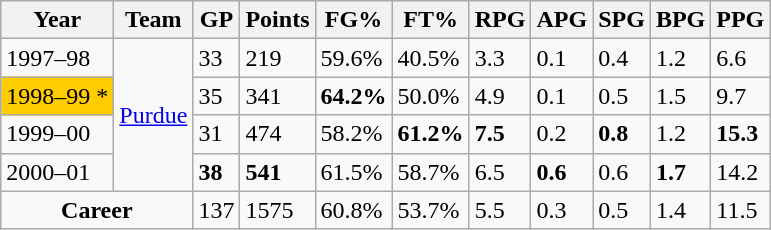<table class="wikitable sortable">
<tr>
<th>Year</th>
<th>Team</th>
<th>GP</th>
<th>Points</th>
<th>FG%</th>
<th>FT%</th>
<th>RPG</th>
<th>APG</th>
<th>SPG</th>
<th>BPG</th>
<th>PPG</th>
</tr>
<tr>
<td>1997–98</td>
<td rowspan=4><a href='#'>Purdue</a></td>
<td>33</td>
<td>219</td>
<td>59.6%</td>
<td>40.5%</td>
<td>3.3</td>
<td>0.1</td>
<td>0.4</td>
<td>1.2</td>
<td>6.6</td>
</tr>
<tr>
<td bgcolor=#ffcc00>1998–99 *</td>
<td>35</td>
<td>341</td>
<td><strong>64.2%</strong></td>
<td>50.0%</td>
<td>4.9</td>
<td>0.1</td>
<td>0.5</td>
<td>1.5</td>
<td>9.7</td>
</tr>
<tr>
<td>1999–00</td>
<td>31</td>
<td>474</td>
<td>58.2%</td>
<td><strong>61.2%</strong></td>
<td><strong>7.5</strong></td>
<td>0.2</td>
<td><strong>0.8</strong></td>
<td>1.2</td>
<td><strong>15.3</strong></td>
</tr>
<tr>
<td>2000–01</td>
<td><strong>38</strong></td>
<td><strong>541</strong></td>
<td>61.5%</td>
<td>58.7%</td>
<td>6.5</td>
<td><strong>0.6</strong></td>
<td>0.6</td>
<td><strong>1.7</strong></td>
<td>14.2</td>
</tr>
<tr class="sortbottom">
<td align=center colspan=2><strong>Career</strong></td>
<td>137</td>
<td>1575</td>
<td>60.8%</td>
<td>53.7%</td>
<td>5.5</td>
<td>0.3</td>
<td>0.5</td>
<td>1.4</td>
<td>11.5</td>
</tr>
</table>
